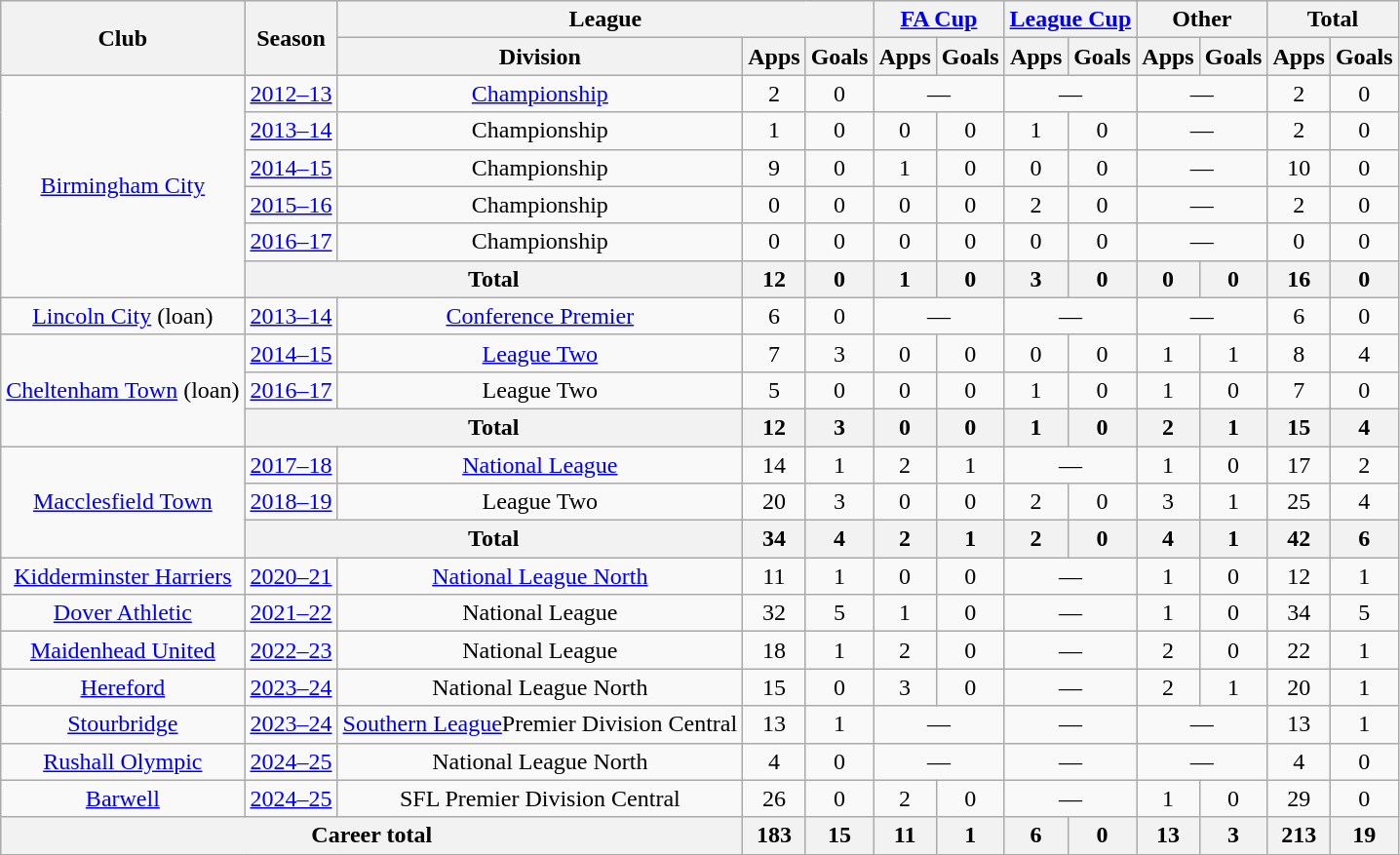<table class=wikitable style=text-align:center>
<tr>
<th rowspan=2>Club</th>
<th rowspan=2>Season</th>
<th colspan=3>League</th>
<th colspan=2><a href='#'>FA Cup</a></th>
<th colspan=2><a href='#'>League Cup</a></th>
<th colspan=2>Other</th>
<th colspan=2>Total</th>
</tr>
<tr>
<th>Division</th>
<th>Apps</th>
<th>Goals</th>
<th>Apps</th>
<th>Goals</th>
<th>Apps</th>
<th>Goals</th>
<th>Apps</th>
<th>Goals</th>
<th>Apps</th>
<th>Goals</th>
</tr>
<tr>
<td rowspan=6><a href='#'>Birmingham City</a></td>
<td><a href='#'>2012–13</a></td>
<td><a href='#'>Championship</a></td>
<td>2</td>
<td>0</td>
<td colspan=2>—</td>
<td colspan=2>—</td>
<td colspan=2>—</td>
<td>2</td>
<td>0</td>
</tr>
<tr>
<td><a href='#'>2013–14</a></td>
<td>Championship</td>
<td>1</td>
<td>0</td>
<td>0</td>
<td>0</td>
<td>1</td>
<td>0</td>
<td colspan=2>—</td>
<td>2</td>
<td>0</td>
</tr>
<tr>
<td><a href='#'>2014–15</a></td>
<td>Championship</td>
<td>9</td>
<td>0</td>
<td>1</td>
<td>0</td>
<td>0</td>
<td>0</td>
<td colspan=2>—</td>
<td>10</td>
<td>0</td>
</tr>
<tr>
<td><a href='#'>2015–16</a></td>
<td>Championship</td>
<td>0</td>
<td>0</td>
<td>0</td>
<td>0</td>
<td>2</td>
<td>0</td>
<td colspan=2>—</td>
<td>2</td>
<td>0</td>
</tr>
<tr>
<td><a href='#'>2016–17</a></td>
<td>Championship</td>
<td>0</td>
<td>0</td>
<td>0</td>
<td>0</td>
<td>0</td>
<td>0</td>
<td colspan=2>—</td>
<td>0</td>
<td>0</td>
</tr>
<tr>
<th colspan=2>Total</th>
<th>12</th>
<th>0</th>
<th>1</th>
<th>0</th>
<th>3</th>
<th>0</th>
<th>0</th>
<th>0</th>
<th>16</th>
<th>0</th>
</tr>
<tr>
<td><a href='#'>Lincoln City</a> (loan)</td>
<td><a href='#'>2013–14</a></td>
<td><a href='#'>Conference Premier</a></td>
<td>6</td>
<td>0</td>
<td colspan=2>—</td>
<td colspan=2>—</td>
<td colspan=2>—</td>
<td>6</td>
<td>0</td>
</tr>
<tr>
<td rowspan=3><a href='#'>Cheltenham Town</a> (loan)</td>
<td><a href='#'>2014–15</a></td>
<td><a href='#'>League Two</a></td>
<td>7</td>
<td>3</td>
<td>0</td>
<td>0</td>
<td>0</td>
<td>0</td>
<td>1</td>
<td>1</td>
<td>8</td>
<td>4</td>
</tr>
<tr>
<td><a href='#'>2016–17</a></td>
<td>League Two</td>
<td>5</td>
<td>0</td>
<td>0</td>
<td>0</td>
<td>1</td>
<td>0</td>
<td>1</td>
<td>0</td>
<td>7</td>
<td>0</td>
</tr>
<tr>
<th colspan=2>Total</th>
<th>12</th>
<th>3</th>
<th>0</th>
<th>0</th>
<th>1</th>
<th>0</th>
<th>2</th>
<th>1</th>
<th>15</th>
<th>4</th>
</tr>
<tr>
<td rowspan=3><a href='#'>Macclesfield Town</a></td>
<td><a href='#'>2017–18</a></td>
<td><a href='#'>National League</a></td>
<td>14</td>
<td>1</td>
<td>2</td>
<td>1</td>
<td colspan=2>—</td>
<td>1</td>
<td>0</td>
<td>17</td>
<td>2</td>
</tr>
<tr>
<td><a href='#'>2018–19</a></td>
<td>League Two</td>
<td>20</td>
<td>3</td>
<td>0</td>
<td>0</td>
<td>2</td>
<td>0</td>
<td>3</td>
<td>1</td>
<td>25</td>
<td>4</td>
</tr>
<tr>
<th colspan=2>Total</th>
<th>34</th>
<th>4</th>
<th>2</th>
<th>1</th>
<th>2</th>
<th>0</th>
<th>4</th>
<th>1</th>
<th>42</th>
<th>6</th>
</tr>
<tr>
<td><a href='#'>Kidderminster Harriers</a></td>
<td><a href='#'>2020–21</a></td>
<td><a href='#'>National League North</a></td>
<td>11</td>
<td>1</td>
<td>0</td>
<td>0</td>
<td colspan=2>—</td>
<td>1</td>
<td>0</td>
<td>12</td>
<td>1</td>
</tr>
<tr>
<td><a href='#'>Dover Athletic</a></td>
<td><a href='#'>2021–22</a></td>
<td>National League</td>
<td>32</td>
<td>5</td>
<td>1</td>
<td>0</td>
<td colspan=2>—</td>
<td>1</td>
<td>0</td>
<td>34</td>
<td>5</td>
</tr>
<tr>
<td><a href='#'>Maidenhead United</a></td>
<td><a href='#'>2022–23</a></td>
<td>National League</td>
<td>18</td>
<td>1</td>
<td>2</td>
<td>0</td>
<td colspan=2>—</td>
<td>2</td>
<td>0</td>
<td>22</td>
<td>1</td>
</tr>
<tr>
<td><a href='#'>Hereford</a></td>
<td><a href='#'>2023–24</a></td>
<td>National League North</td>
<td>15</td>
<td>0</td>
<td>3</td>
<td>0</td>
<td colspan=2>—</td>
<td>2</td>
<td>1</td>
<td>20</td>
<td>1</td>
</tr>
<tr>
<td><a href='#'>Stourbridge</a></td>
<td><a href='#'>2023–24</a></td>
<td><a href='#'>Southern League</a>Premier Division Central</td>
<td>13</td>
<td>1</td>
<td colspan="2">—</td>
<td colspan="2">—</td>
<td colspan="2">—</td>
<td>13</td>
<td>1</td>
</tr>
<tr>
<td><a href='#'>Rushall Olympic</a></td>
<td><a href='#'>2024–25</a></td>
<td>National League North</td>
<td>4</td>
<td>0</td>
<td colspan=2>—</td>
<td colspan=2>—</td>
<td colspan=2>—</td>
<td>4</td>
<td>0</td>
</tr>
<tr>
<td><a href='#'>Barwell</a></td>
<td><a href='#'>2024–25</a></td>
<td>SFL Premier Division Central</td>
<td>26</td>
<td>0</td>
<td>2</td>
<td>0</td>
<td colspan=2>—</td>
<td>1</td>
<td>0</td>
<td>29</td>
<td>0</td>
</tr>
<tr>
<th colspan=3>Career total</th>
<th>183</th>
<th>15</th>
<th>11</th>
<th>1</th>
<th>6</th>
<th>0</th>
<th>13</th>
<th>3</th>
<th>213</th>
<th>19</th>
</tr>
</table>
